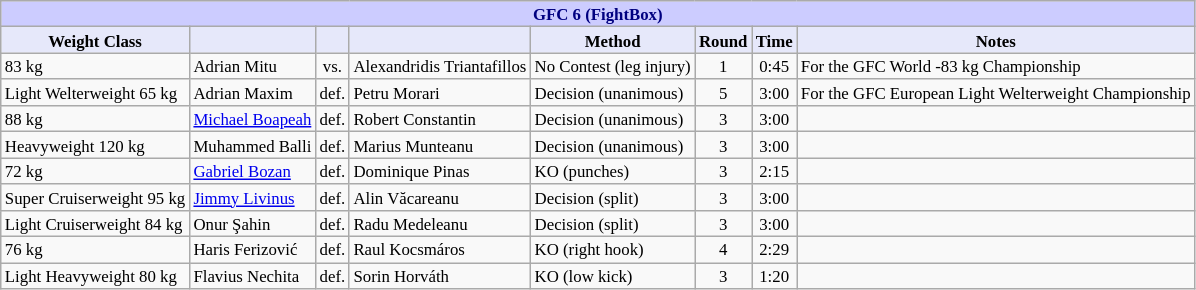<table class="wikitable" style="font-size: 70%;">
<tr>
<th colspan="8" style="background-color: #ccf; color: #000080; text-align: center;"><strong>GFC 6 (FightBox)</strong></th>
</tr>
<tr>
<th colspan="1" style="background-color: #E6E8FA; color: #000000; text-align: center;">Weight Class</th>
<th colspan="1" style="background-color: #E6E8FA; color: #000000; text-align: center;"></th>
<th colspan="1" style="background-color: #E6E8FA; color: #000000; text-align: center;"></th>
<th colspan="1" style="background-color: #E6E8FA; color: #000000; text-align: center;"></th>
<th colspan="1" style="background-color: #E6E8FA; color: #000000; text-align: center;">Method</th>
<th colspan="1" style="background-color: #E6E8FA; color: #000000; text-align: center;">Round</th>
<th colspan="1" style="background-color: #E6E8FA; color: #000000; text-align: center;">Time</th>
<th colspan="1" style="background-color: #E6E8FA; color: #000000; text-align: center;">Notes</th>
</tr>
<tr>
<td>83 kg</td>
<td> Adrian Mitu</td>
<td align=center>vs.</td>
<td> Alexandridis Triantafillos</td>
<td>No Contest (leg injury)</td>
<td align=center>1</td>
<td align=center>0:45</td>
<td>For the GFC World -83 kg Championship</td>
</tr>
<tr>
<td>Light Welterweight 65 kg</td>
<td> Adrian Maxim</td>
<td align=center>def.</td>
<td> Petru Morari</td>
<td>Decision (unanimous)</td>
<td align=center>5</td>
<td align=center>3:00</td>
<td>For the GFC European Light Welterweight Championship</td>
</tr>
<tr>
<td>88 kg</td>
<td> <a href='#'>Michael Boapeah</a></td>
<td align=center>def.</td>
<td> Robert Constantin</td>
<td>Decision (unanimous)</td>
<td align=center>3</td>
<td align=center>3:00</td>
<td></td>
</tr>
<tr>
<td>Heavyweight 120 kg</td>
<td> Muhammed Balli</td>
<td align=center>def.</td>
<td> Marius Munteanu</td>
<td>Decision (unanimous)</td>
<td align=center>3</td>
<td align=center>3:00</td>
<td></td>
</tr>
<tr>
<td>72 kg</td>
<td> <a href='#'>Gabriel Bozan</a></td>
<td align=center>def.</td>
<td> Dominique Pinas</td>
<td>KO (punches)</td>
<td align=center>3</td>
<td align=center>2:15</td>
<td></td>
</tr>
<tr>
<td>Super Cruiserweight 95 kg</td>
<td> <a href='#'>Jimmy Livinus</a></td>
<td align=center>def.</td>
<td> Alin Văcareanu</td>
<td>Decision (split)</td>
<td align=center>3</td>
<td align=center>3:00</td>
</tr>
<tr>
<td>Light Cruiserweight 84 kg</td>
<td> Onur Şahin</td>
<td align=center>def.</td>
<td> Radu Medeleanu</td>
<td>Decision (split)</td>
<td align=center>3</td>
<td align=center>3:00</td>
<td></td>
</tr>
<tr>
<td>76 kg</td>
<td> Haris Ferizović</td>
<td align=center>def.</td>
<td> Raul Kocsmáros</td>
<td>KO (right hook)</td>
<td align=center>4</td>
<td align=center>2:29</td>
<td></td>
</tr>
<tr>
<td>Light Heavyweight 80 kg</td>
<td> Flavius Nechita</td>
<td align=center>def.</td>
<td> Sorin Horváth</td>
<td>KO (low kick)</td>
<td align=center>3</td>
<td align=center>1:20</td>
<td></td>
</tr>
</table>
